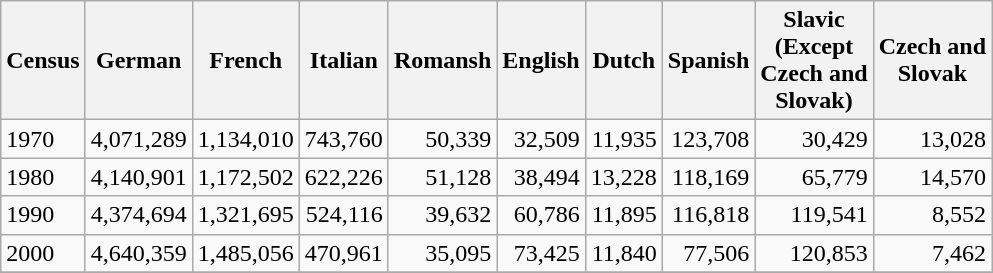<table class="wikitable sortable">
<tr>
<th>Census</th>
<th>German</th>
<th>French</th>
<th>Italian</th>
<th>Romansh</th>
<th>English</th>
<th>Dutch</th>
<th>Spanish</th>
<th>Slavic <br>(Except <br>Czech and <br>Slovak)</th>
<th>Czech and <br>Slovak</th>
</tr>
<tr>
<td>1970</td>
<td align="right">4,071,289</td>
<td align="right">1,134,010</td>
<td align="right">743,760</td>
<td align="right">50,339</td>
<td align="right">32,509</td>
<td align="right">11,935</td>
<td align="right">123,708</td>
<td align="right">30,429</td>
<td align="right">13,028</td>
</tr>
<tr>
<td>1980</td>
<td align="right">4,140,901</td>
<td align="right">1,172,502</td>
<td align="right">622,226</td>
<td align="right">51,128</td>
<td align="right">38,494</td>
<td align="right">13,228</td>
<td align="right">118,169</td>
<td align="right">65,779</td>
<td align="right">14,570</td>
</tr>
<tr>
<td>1990</td>
<td align="right">4,374,694</td>
<td align="right">1,321,695</td>
<td align="right">524,116</td>
<td align="right">39,632</td>
<td align="right">60,786</td>
<td align="right">11,895</td>
<td align="right">116,818</td>
<td align="right">119,541</td>
<td align="right">8,552</td>
</tr>
<tr>
<td>2000</td>
<td align="right">4,640,359</td>
<td align="right">1,485,056</td>
<td align="right">470,961</td>
<td align="right">35,095</td>
<td align="right">73,425</td>
<td align="right">11,840</td>
<td align="right">77,506</td>
<td align="right">120,853</td>
<td align="right">7,462</td>
</tr>
<tr>
</tr>
</table>
